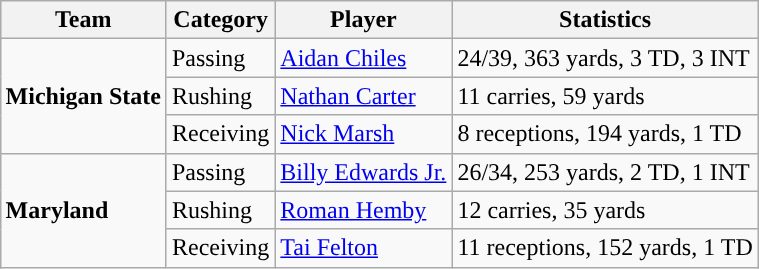<table class="wikitable" style="float: right;">
<tr>
<th>Team</th>
<th>Category</th>
<th>Player</th>
<th>Statistics</th>
</tr>
<tr>
<td rowspan=3><strong>Michigan State</strong></td>
<td>Passing</td>
<td><a href='#'>Aidan Chiles</a></td>
<td>24/39, 363 yards, 3 TD, 3 INT</td>
</tr>
<tr>
<td>Rushing</td>
<td><a href='#'>Nathan Carter</a></td>
<td>11 carries, 59 yards</td>
</tr>
<tr>
<td>Receiving</td>
<td><a href='#'>Nick Marsh</a></td>
<td>8 receptions, 194 yards, 1 TD</td>
</tr>
<tr>
<td rowspan=3><strong>Maryland</strong></td>
<td>Passing</td>
<td><a href='#'>Billy Edwards Jr.</a></td>
<td>26/34, 253 yards, 2 TD, 1 INT</td>
</tr>
<tr>
<td>Rushing</td>
<td><a href='#'>Roman Hemby</a></td>
<td>12 carries, 35 yards</td>
</tr>
<tr>
<td>Receiving</td>
<td><a href='#'>Tai Felton</a></td>
<td>11 receptions, 152 yards, 1 TD</td>
</tr>
</table>
